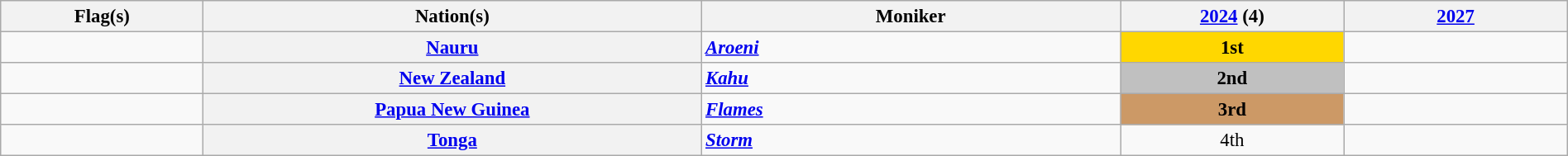<table class="wikitable sortable" style="width:100%; text-align:left;font-size:95%;">
<tr>
<th width="020">Flag(s)</th>
<th width="120">Nation(s)</th>
<th width="100">Moniker</th>
<th width="50"><a href='#'>2024</a>  (4)</th>
<th width="50"><a href='#'>2027</a></th>
</tr>
<tr>
<td style="text-align:center;"></td>
<th><a href='#'>Nauru</a></th>
<td><strong><em><a href='#'>Aroeni</a></em></strong></td>
<td style="text-align:center; background: gold"><strong>1st</strong></td>
<td style="text-align:center;"></td>
</tr>
<tr>
<td style="text-align:center;"></td>
<th><a href='#'>New Zealand</a></th>
<td><strong><em><a href='#'>Kahu</a></em></strong></td>
<td style="text-align:center; background: silver"><strong>2nd</strong></td>
<td style="text-align:center;"></td>
</tr>
<tr>
<td style="text-align:center;"></td>
<th><a href='#'>Papua New Guinea</a></th>
<td><strong><em><a href='#'>Flames</a></em></strong></td>
<td style="text-align:center; background-color: #cc9966"><strong>3rd</strong></td>
<td style="text-align:center;"></td>
</tr>
<tr>
<td style="text-align:center;"></td>
<th><a href='#'>Tonga</a></th>
<td><strong><em><a href='#'>Storm</a></em></strong></td>
<td style="text-align:center;">4th</td>
<td style="text-align:center;"></td>
</tr>
</table>
